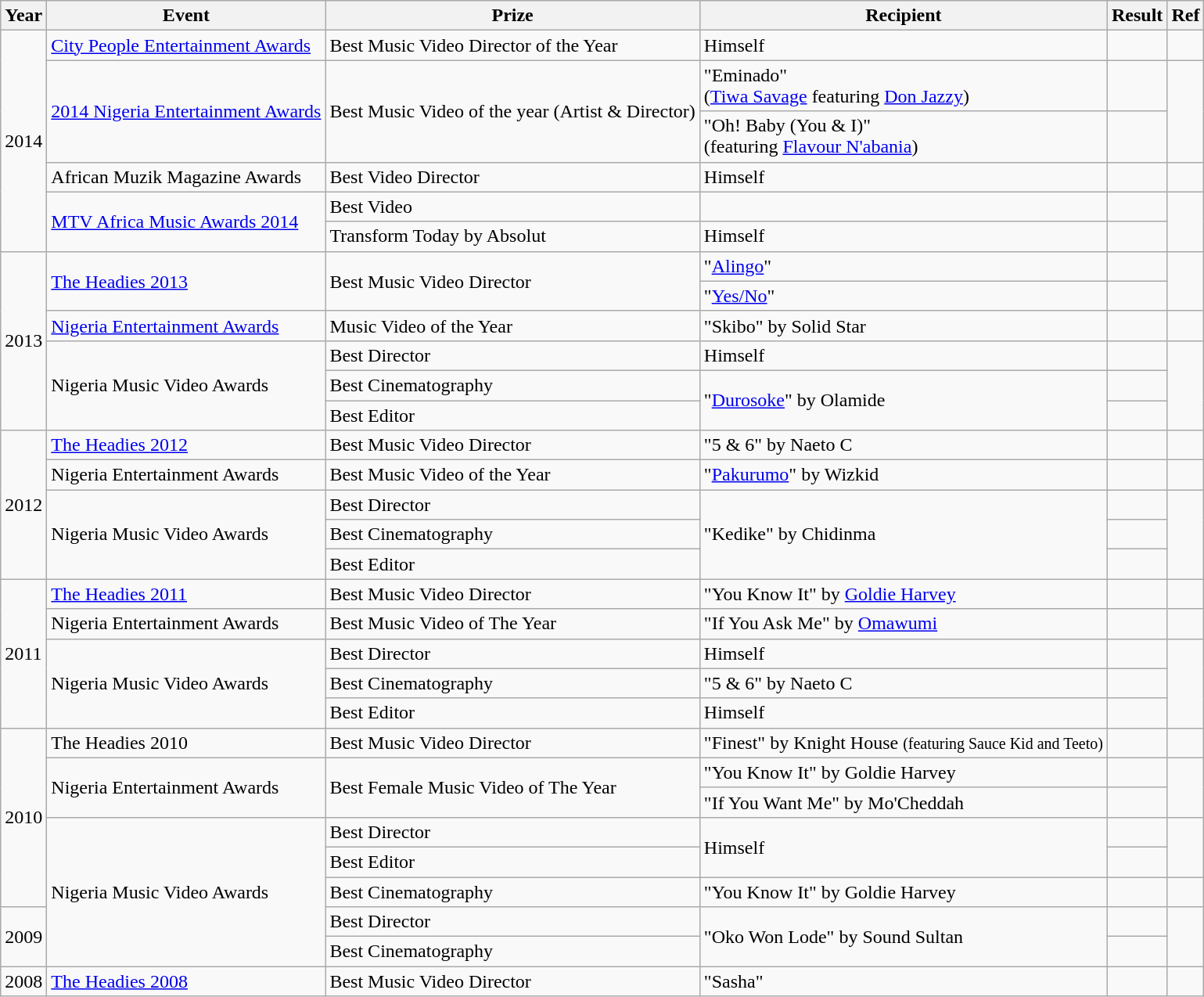<table class ="wikitable">
<tr>
<th>Year</th>
<th>Event</th>
<th>Prize</th>
<th>Recipient</th>
<th>Result</th>
<th>Ref</th>
</tr>
<tr>
<td rowspan="6">2014</td>
<td><a href='#'>City People Entertainment Awards</a></td>
<td>Best Music Video Director of the Year</td>
<td>Himself</td>
<td></td>
<td></td>
</tr>
<tr>
<td rowspan="2"><a href='#'>2014 Nigeria Entertainment Awards</a></td>
<td rowspan="2">Best Music Video of the year (Artist & Director)</td>
<td>"Eminado" <br><span>(<a href='#'>Tiwa Savage</a> featuring <a href='#'>Don Jazzy</a>)</span></td>
<td></td>
<td rowspan="2"></td>
</tr>
<tr>
<td>"Oh! Baby (You & I)" <br><span>(featuring <a href='#'>Flavour N'abania</a>)</span></td>
<td></td>
</tr>
<tr>
<td>African Muzik Magazine Awards</td>
<td>Best Video Director</td>
<td>Himself</td>
<td></td>
<td></td>
</tr>
<tr>
<td rowspan="2"><a href='#'>MTV Africa Music Awards 2014</a></td>
<td>Best Video</td>
<td></td>
<td></td>
<td rowspan="2"></td>
</tr>
<tr>
<td>Transform Today by Absolut</td>
<td>Himself</td>
<td></td>
</tr>
<tr>
<td rowspan="6">2013</td>
<td rowspan="2"><a href='#'>The Headies 2013</a></td>
<td rowspan="2">Best Music Video Director</td>
<td>"<a href='#'>Alingo</a>" </td>
<td></td>
<td rowspan="2"></td>
</tr>
<tr>
<td>"<a href='#'>Yes/No</a>"</td>
<td></td>
</tr>
<tr>
<td><a href='#'>Nigeria Entertainment Awards</a></td>
<td>Music Video of the Year</td>
<td>"Skibo" by Solid Star</td>
<td></td>
<td></td>
</tr>
<tr>
<td rowspan="3">Nigeria Music Video Awards</td>
<td>Best Director</td>
<td>Himself</td>
<td></td>
<td rowspan="3"></td>
</tr>
<tr>
<td>Best Cinematography</td>
<td rowspan="2">"<a href='#'>Durosoke</a>" by Olamide</td>
<td></td>
</tr>
<tr>
<td>Best Editor</td>
<td></td>
</tr>
<tr>
<td rowspan="5">2012</td>
<td><a href='#'>The Headies 2012</a></td>
<td>Best Music Video Director</td>
<td>"5 & 6" by Naeto C</td>
<td></td>
<td></td>
</tr>
<tr>
<td>Nigeria Entertainment Awards</td>
<td>Best Music Video of the Year</td>
<td>"<a href='#'>Pakurumo</a>" by Wizkid</td>
<td></td>
<td></td>
</tr>
<tr>
<td rowspan="3">Nigeria Music Video Awards</td>
<td>Best Director</td>
<td rowspan="3">"Kedike" by Chidinma</td>
<td></td>
<td rowspan="3"></td>
</tr>
<tr>
<td>Best Cinematography</td>
<td></td>
</tr>
<tr>
<td>Best Editor</td>
<td></td>
</tr>
<tr>
<td rowspan="5">2011</td>
<td><a href='#'>The Headies 2011</a></td>
<td>Best Music Video Director</td>
<td>"You Know It" by <a href='#'>Goldie Harvey</a></td>
<td></td>
<td></td>
</tr>
<tr>
<td>Nigeria Entertainment Awards</td>
<td>Best Music Video of The Year</td>
<td>"If You Ask Me" by <a href='#'>Omawumi</a></td>
<td></td>
<td></td>
</tr>
<tr>
<td rowspan="3">Nigeria Music Video Awards</td>
<td>Best Director</td>
<td>Himself</td>
<td></td>
<td rowspan="3"></td>
</tr>
<tr>
<td>Best Cinematography</td>
<td>"5 & 6" by Naeto C</td>
<td></td>
</tr>
<tr>
<td>Best Editor</td>
<td>Himself</td>
<td></td>
</tr>
<tr>
<td rowspan="6">2010</td>
<td>The Headies 2010</td>
<td>Best Music Video Director</td>
<td>"Finest" by Knight House <small>(featuring Sauce Kid and Teeto)</small></td>
<td></td>
<td></td>
</tr>
<tr>
<td rowspan="2">Nigeria Entertainment Awards</td>
<td rowspan="2">Best Female Music Video of The Year</td>
<td>"You Know It" by Goldie Harvey</td>
<td></td>
<td rowspan="2"></td>
</tr>
<tr>
<td>"If You Want Me" by Mo'Cheddah</td>
<td></td>
</tr>
<tr>
<td rowspan="5">Nigeria Music Video Awards</td>
<td>Best Director</td>
<td rowspan="2">Himself</td>
<td></td>
<td rowspan="2"></td>
</tr>
<tr>
<td>Best Editor</td>
<td></td>
</tr>
<tr>
<td>Best Cinematography</td>
<td>"You Know It" by Goldie Harvey</td>
<td></td>
<td></td>
</tr>
<tr>
<td rowspan="2">2009</td>
<td>Best Director</td>
<td rowspan="2">"Oko Won Lode" by Sound Sultan</td>
<td></td>
<td rowspan="2"></td>
</tr>
<tr>
<td>Best Cinematography</td>
<td></td>
</tr>
<tr>
<td rowspan="2">2008</td>
<td><a href='#'>The Headies 2008</a></td>
<td>Best Music Video Director</td>
<td>"Sasha"</td>
<td></td>
<td></td>
</tr>
</table>
